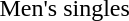<table>
<tr>
<td rowspan=2>Men's singles</td>
<td rowspan=2></td>
<td rowspan=2></td>
<td></td>
</tr>
<tr>
<td></td>
</tr>
</table>
